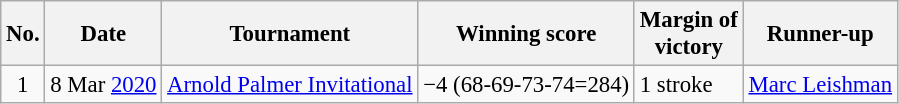<table class="wikitable" style="font-size:95%;">
<tr>
<th>No.</th>
<th>Date</th>
<th>Tournament</th>
<th>Winning score</th>
<th>Margin of<br>victory</th>
<th>Runner-up</th>
</tr>
<tr>
<td align=center>1</td>
<td align=right>8 Mar <a href='#'>2020</a></td>
<td><a href='#'>Arnold Palmer Invitational</a></td>
<td>−4 (68-69-73-74=284)</td>
<td>1 stroke</td>
<td> <a href='#'>Marc Leishman</a></td>
</tr>
</table>
